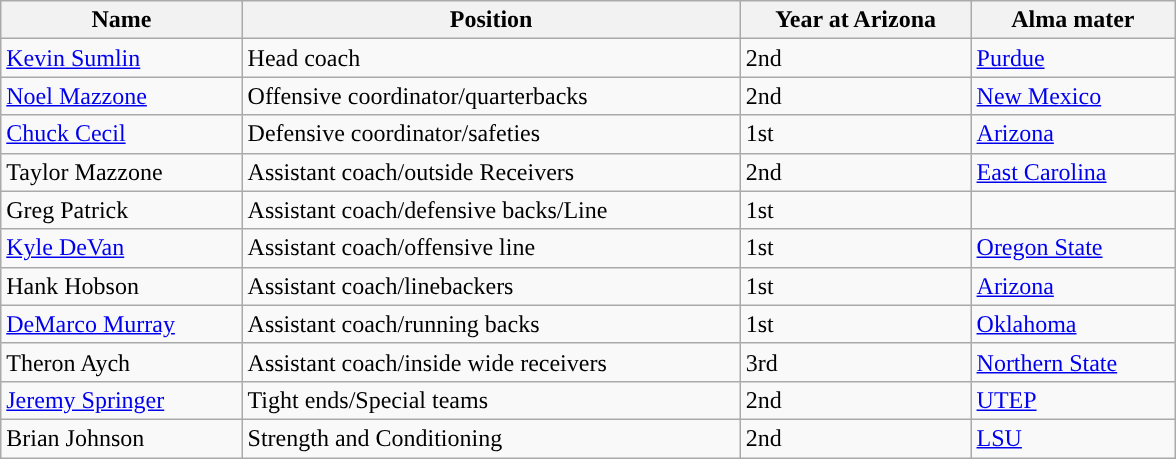<table class="wikitable" style="width:62%">
<tr>
<th>Name</th>
<th>Position</th>
<th>Year at Arizona</th>
<th>Alma mater</th>
</tr>
<tr>
<td><a href='#'>Kevin Sumlin</a></td>
<td>Head coach</td>
<td>2nd</td>
<td><a href='#'>Purdue</a></td>
</tr>
<tr>
<td><a href='#'>Noel Mazzone</a></td>
<td>Offensive coordinator/quarterbacks</td>
<td>2nd</td>
<td><a href='#'>New Mexico</a></td>
</tr>
<tr>
<td><a href='#'>Chuck Cecil</a></td>
<td>Defensive coordinator/safeties</td>
<td>1st</td>
<td><a href='#'>Arizona</a></td>
</tr>
<tr>
<td>Taylor Mazzone</td>
<td>Assistant coach/outside Receivers</td>
<td>2nd</td>
<td><a href='#'>East Carolina</a></td>
</tr>
<tr>
<td>Greg Patrick</td>
<td>Assistant coach/defensive backs/Line</td>
<td>1st</td>
<td></td>
</tr>
<tr>
<td><a href='#'>Kyle DeVan</a></td>
<td>Assistant coach/offensive line</td>
<td>1st</td>
<td><a href='#'>Oregon State</a></td>
</tr>
<tr>
<td>Hank Hobson</td>
<td>Assistant coach/linebackers</td>
<td>1st</td>
<td><a href='#'>Arizona</a></td>
</tr>
<tr>
<td><a href='#'>DeMarco Murray</a></td>
<td>Assistant coach/running backs</td>
<td>1st</td>
<td><a href='#'>Oklahoma</a></td>
</tr>
<tr>
<td>Theron Aych</td>
<td>Assistant coach/inside wide receivers</td>
<td>3rd</td>
<td><a href='#'>Northern State</a></td>
</tr>
<tr>
<td><a href='#'>Jeremy Springer</a></td>
<td>Tight ends/Special teams</td>
<td>2nd</td>
<td><a href='#'>UTEP</a></td>
</tr>
<tr>
<td>Brian Johnson</td>
<td>Strength and Conditioning</td>
<td>2nd</td>
<td><a href='#'>LSU</a></td>
</tr>
</table>
